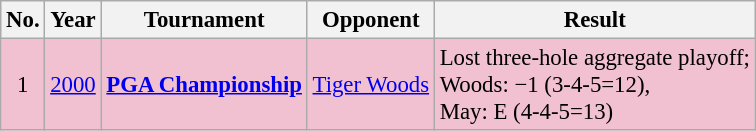<table class="wikitable" style="font-size:95%;">
<tr>
<th>No.</th>
<th>Year</th>
<th>Tournament</th>
<th>Opponent</th>
<th>Result</th>
</tr>
<tr style="background:#F2C1D1;">
<td align=center>1</td>
<td><a href='#'>2000</a></td>
<td><strong><a href='#'>PGA Championship</a></strong></td>
<td> <a href='#'>Tiger Woods</a></td>
<td>Lost three-hole aggregate playoff;<br>Woods: −1 (3-4-5=12),<br>May: E (4-4-5=13)</td>
</tr>
</table>
